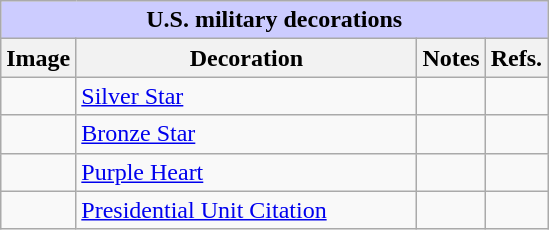<table class="wikitable">
<tr>
<th colspan="4" style="background:#ccf; text-align:center"><strong>U.S. military decorations</strong></th>
</tr>
<tr>
<th scope="col">Image</th>
<th scope="col" style="width:220px">Decoration</th>
<th scope="col">Notes</th>
<th scope="col" style="width:20px">Refs.</th>
</tr>
<tr>
<td scope="row"></td>
<td><a href='#'>Silver Star</a></td>
<td></td>
<td></td>
</tr>
<tr>
<td scope="row"></td>
<td><a href='#'>Bronze Star</a></td>
<td></td>
<td></td>
</tr>
<tr>
<td scope="row"></td>
<td><a href='#'>Purple Heart</a></td>
<td></td>
<td></td>
</tr>
<tr>
<td scope="row"></td>
<td><a href='#'>Presidential Unit Citation</a></td>
<td></td>
<td></td>
</tr>
</table>
